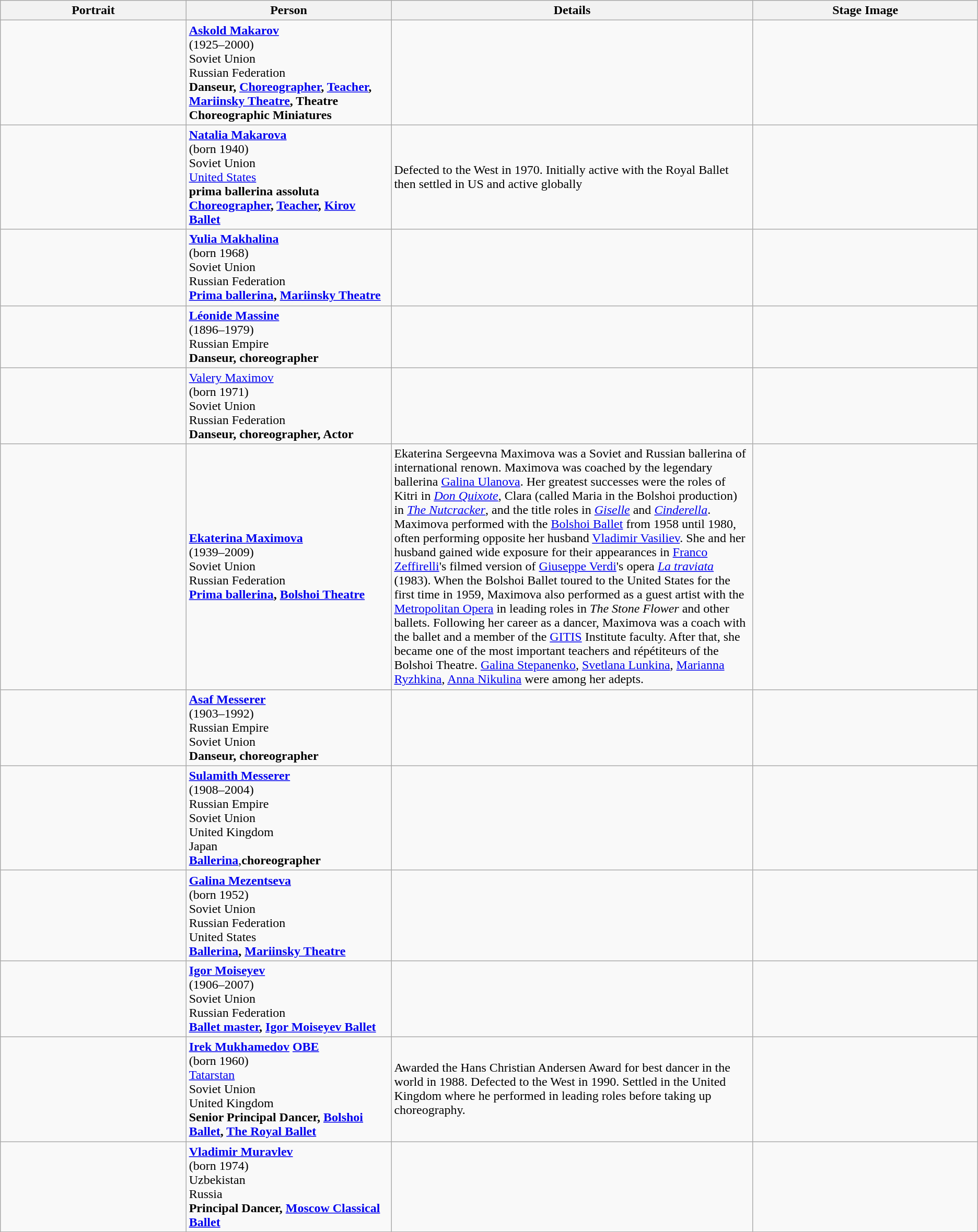<table class="wikitable">
<tr>
<th width=19%>Portrait</th>
<th width=21%>Person</th>
<th width=37%>Details</th>
<th width=23%>Stage Image</th>
</tr>
<tr>
<td></td>
<td><strong><a href='#'>Askold Makarov</a></strong><br>(1925–2000)<br>Soviet Union<br>Russian Federation<br><strong>Danseur, <a href='#'>Choreographer</a>, <a href='#'>Teacher</a>, <a href='#'>Mariinsky Theatre</a>, Theatre Choreographic Miniatures </strong></td>
<td></td>
<td></td>
</tr>
<tr>
<td></td>
<td><strong><a href='#'>Natalia Makarova</a></strong><br>(born 1940)<br>Soviet Union<br><a href='#'>United States</a><br><strong>prima ballerina assoluta<br><a href='#'>Choreographer</a>, <a href='#'>Teacher</a>, <a href='#'>Kirov Ballet</a></strong></td>
<td>Defected to the West in 1970. Initially active with the Royal Ballet then settled in US and active globally</td>
<td></td>
</tr>
<tr>
<td></td>
<td><strong><a href='#'>Yulia Makhalina</a></strong><br>(born 1968)<br>Soviet Union<br>Russian Federation<br><strong><a href='#'>Prima ballerina</a>, <a href='#'>Mariinsky Theatre</a></strong></td>
<td></td>
<td></td>
</tr>
<tr>
<td></td>
<td><strong><a href='#'>Léonide Massine</a></strong><br> (1896–1979)<br>Russian Empire<br><strong>Danseur, choreographer</strong></td>
<td></td>
<td></td>
</tr>
<tr>
<td></td>
<td><a href='#'>Valery Maximov</a><br>(born 1971)<br>Soviet Union<br>Russian Federation<br><strong>Danseur, choreographer, Actor</strong></td>
<td></td>
<td></td>
</tr>
<tr>
<td></td>
<td><strong><a href='#'>Ekaterina Maximova</a></strong><br>(1939–2009)<br>Soviet Union<br>Russian Federation<br><strong><a href='#'>Prima ballerina</a>, <a href='#'>Bolshoi Theatre</a></strong></td>
<td>Ekaterina Sergeevna Maximova was a Soviet and Russian ballerina of international renown. Maximova was coached by the legendary ballerina <a href='#'>Galina Ulanova</a>.  Her greatest successes were the roles of Kitri in <em><a href='#'>Don Quixote</a></em>, Clara (called Maria in the Bolshoi production) in <em><a href='#'>The Nutcracker</a></em>, and the title roles in <em><a href='#'>Giselle</a></em> and <em><a href='#'>Cinderella</a></em>.  Maximova performed with the <a href='#'>Bolshoi Ballet</a> from 1958 until 1980, often performing opposite her husband <a href='#'>Vladimir Vasiliev</a>. She and her husband gained wide exposure for their appearances in <a href='#'>Franco Zeffirelli</a>'s filmed version of <a href='#'>Giuseppe Verdi</a>'s opera <em><a href='#'>La traviata</a></em> (1983). When the Bolshoi Ballet toured to the United States for the first time in 1959, Maximova also performed as a guest artist with the <a href='#'>Metropolitan Opera</a> in leading roles in <em>The Stone Flower</em> and other ballets. Following her career as a dancer, Maximova was a coach with the ballet and a member of the <a href='#'>GITIS</a> Institute faculty. After that, she became one of the most important teachers and répétiteurs of the Bolshoi Theatre. <a href='#'>Galina Stepanenko</a>, <a href='#'>Svetlana Lunkina</a>, <a href='#'>Marianna Ryzhkina</a>, <a href='#'>Anna Nikulina</a> were among her adepts.</td>
<td></td>
</tr>
<tr>
<td></td>
<td><strong><a href='#'>Asaf Messerer</a></strong><br> (1903–1992)<br>Russian Empire<br>Soviet Union<br><strong>Danseur, choreographer</strong></td>
<td></td>
<td></td>
</tr>
<tr>
<td></td>
<td><strong><a href='#'>Sulamith Messerer</a></strong><br> (1908–2004)<br>Russian Empire<br>Soviet Union<br>United Kingdom<br>Japan<br> <strong><a href='#'>Ballerina</a></strong>,<strong>choreographer</strong></td>
<td></td>
<td></td>
</tr>
<tr>
<td></td>
<td><strong><a href='#'>Galina Mezentseva</a></strong><br>(born 1952)<br>Soviet Union<br>Russian Federation<br>United States<br><strong><a href='#'>Ballerina</a>, <a href='#'>Mariinsky Theatre</a></strong></td>
<td></td>
<td></td>
</tr>
<tr>
<td></td>
<td><strong><a href='#'>Igor Moiseyev</a></strong><br>(1906–2007)<br>Soviet Union<br>Russian Federation<br><strong><a href='#'>Ballet master</a>, <a href='#'>Igor Moiseyev Ballet</a></strong></td>
<td></td>
<td></td>
</tr>
<tr>
<td></td>
<td><strong><a href='#'>Irek Mukhamedov</a> <a href='#'>OBE</a></strong><br>(born 1960)<br><a href='#'>Tatarstan</a><br>Soviet Union<br>United Kingdom<br><strong>Senior Principal Dancer, <a href='#'>Bolshoi Ballet</a>, <a href='#'>The Royal Ballet</a></strong></td>
<td>Awarded the Hans Christian Andersen Award for best dancer in the world in 1988. Defected to the West in 1990. Settled in the United Kingdom where he performed in leading roles before taking up choreography.</td>
<td></td>
</tr>
<tr>
<td></td>
<td><strong><a href='#'>Vladimir Muravlev</a></strong> <br>(born 1974)<br>Uzbekistan<br>Russia<br><strong>Principal Dancer, <a href='#'>Moscow Classical Ballet</a></strong></td>
<td></td>
<td></td>
</tr>
</table>
